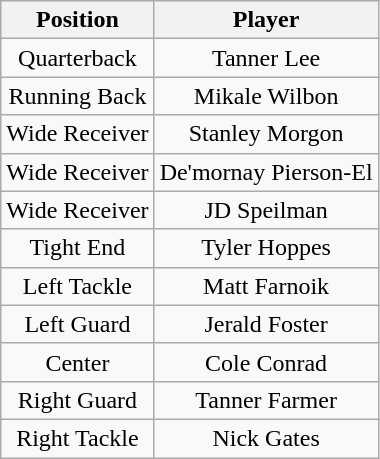<table class="wikitable" style="text-align: center;">
<tr>
<th>Position</th>
<th>Player</th>
</tr>
<tr>
<td>Quarterback</td>
<td>Tanner Lee</td>
</tr>
<tr>
<td>Running Back</td>
<td>Mikale Wilbon</td>
</tr>
<tr>
<td>Wide Receiver</td>
<td>Stanley Morgon</td>
</tr>
<tr>
<td>Wide Receiver</td>
<td>De'mornay Pierson-El</td>
</tr>
<tr>
<td>Wide Receiver</td>
<td>JD Speilman</td>
</tr>
<tr>
<td>Tight End</td>
<td>Tyler Hoppes</td>
</tr>
<tr>
<td>Left Tackle</td>
<td>Matt Farnoik</td>
</tr>
<tr>
<td>Left Guard</td>
<td>Jerald Foster</td>
</tr>
<tr>
<td>Center</td>
<td>Cole Conrad</td>
</tr>
<tr>
<td>Right Guard</td>
<td>Tanner Farmer</td>
</tr>
<tr>
<td>Right Tackle</td>
<td>Nick Gates</td>
</tr>
</table>
